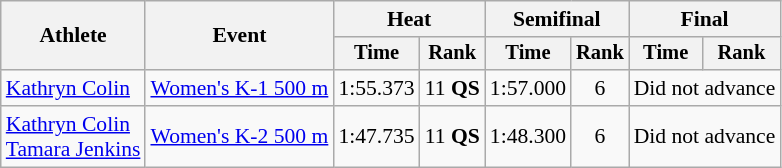<table class=wikitable style=font-size:90%;text-align:center>
<tr>
<th rowspan=2>Athlete</th>
<th rowspan=2>Event</th>
<th colspan=2>Heat</th>
<th colspan=2>Semifinal</th>
<th colspan=2>Final</th>
</tr>
<tr style=font-size:95%>
<th>Time</th>
<th>Rank</th>
<th>Time</th>
<th>Rank</th>
<th>Time</th>
<th>Rank</th>
</tr>
<tr>
<td align=left><a href='#'>Kathryn Colin</a></td>
<td align=left><a href='#'>Women's K-1 500 m</a></td>
<td>1:55.373</td>
<td>11 <strong>QS</strong></td>
<td>1:57.000</td>
<td>6</td>
<td colspan=2>Did not advance</td>
</tr>
<tr>
<td align=left><a href='#'>Kathryn Colin</a><br><a href='#'>Tamara Jenkins</a></td>
<td align=left><a href='#'>Women's K-2 500 m</a></td>
<td>1:47.735</td>
<td>11 <strong>QS</strong></td>
<td>1:48.300</td>
<td>6</td>
<td colspan=2>Did not advance</td>
</tr>
</table>
